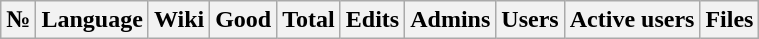<table class="wikitable sortable">
<tr>
<th>№</th>
<th>Language</th>
<th>Wiki</th>
<th>Good</th>
<th>Total</th>
<th>Edits</th>
<th>Admins</th>
<th>Users</th>
<th>Active users</th>
<th>Files<br></th>
</tr>
</table>
